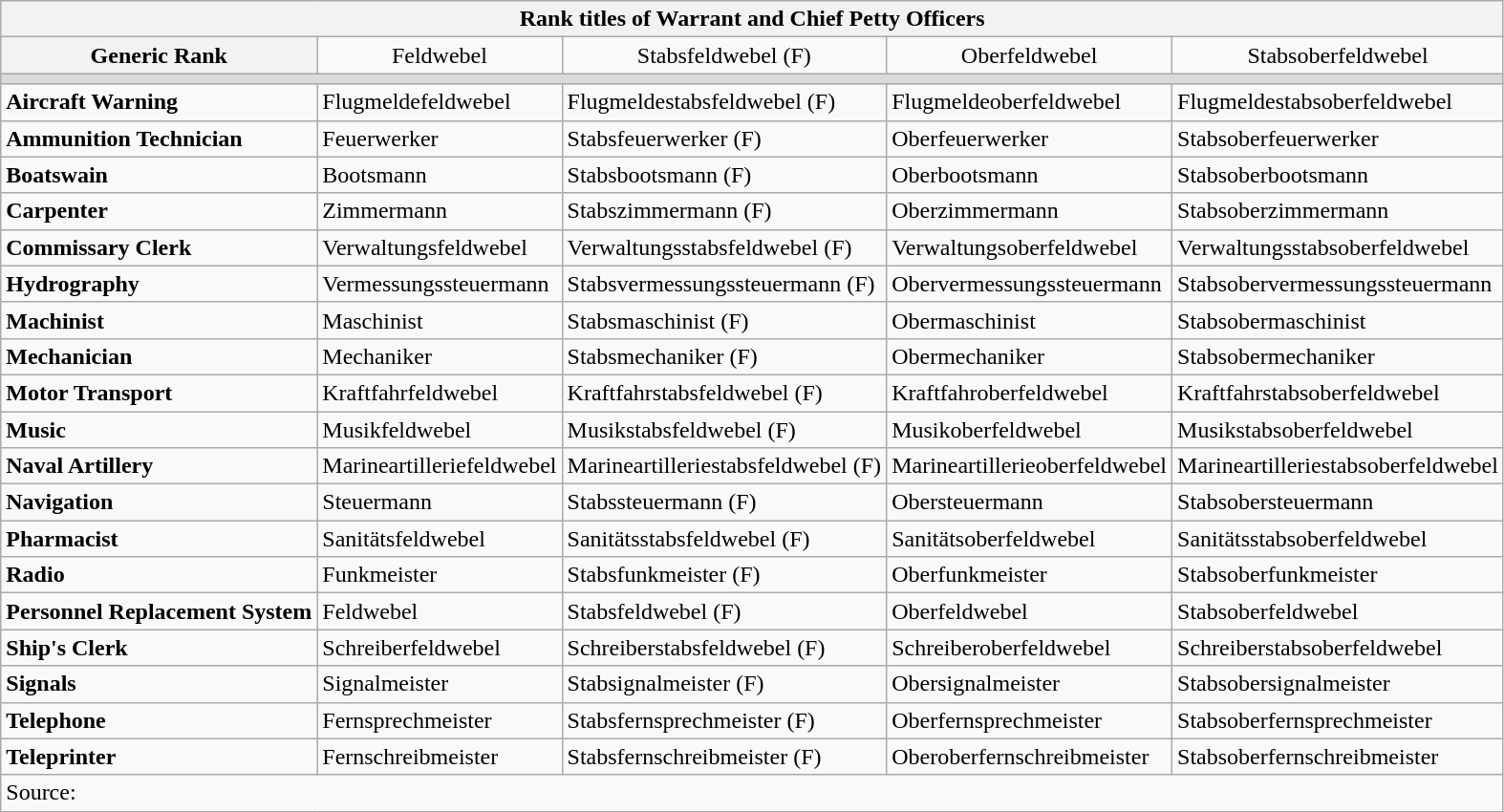<table role="presentation" class="wikitable mw-collapsible mw-collapsed">
<tr>
<th colspan=5>Rank titles of Warrant and Chief Petty Officers</th>
</tr>
<tr style="text-align:center;">
<th>Generic Rank</th>
<td>Feldwebel</td>
<td>Stabsfeldwebel (F)</td>
<td>Oberfeldwebel</td>
<td>Stabsoberfeldwebel</td>
</tr>
<tr style="text-align:center;">
<th colspan=5 style="background:#dadada"></th>
</tr>
<tr>
<td><strong>Aircraft Warning</strong></td>
<td>Flugmeldefeldwebel</td>
<td>Flugmeldestabsfeldwebel (F)</td>
<td>Flugmeldeoberfeldwebel</td>
<td>Flugmeldestabsoberfeldwebel</td>
</tr>
<tr>
<td><strong>Ammunition Technician</strong></td>
<td>Feuerwerker</td>
<td>Stabsfeuerwerker (F)</td>
<td>Oberfeuerwerker</td>
<td>Stabsoberfeuerwerker</td>
</tr>
<tr>
<td><strong>Boatswain</strong></td>
<td>Bootsmann</td>
<td>Stabsbootsmann (F)</td>
<td>Oberbootsmann</td>
<td>Stabsoberbootsmann</td>
</tr>
<tr>
<td><strong>Carpenter</strong></td>
<td>Zimmermann</td>
<td>Stabszimmermann (F)</td>
<td>Oberzimmermann</td>
<td>Stabsoberzimmermann</td>
</tr>
<tr>
<td><strong>Commissary Clerk</strong></td>
<td>Verwaltungsfeldwebel</td>
<td>Verwaltungsstabsfeldwebel (F)</td>
<td>Verwaltungsoberfeldwebel</td>
<td>Verwaltungsstabsoberfeldwebel</td>
</tr>
<tr>
<td><strong>Hydrography</strong></td>
<td>Vermessungssteuermann</td>
<td>Stabsvermessungssteuermann (F)</td>
<td>Obervermessungssteuermann</td>
<td>Stabsobervermessungssteuermann</td>
</tr>
<tr>
<td><strong>Machinist</strong></td>
<td>Maschinist</td>
<td>Stabsmaschinist (F)</td>
<td>Obermaschinist</td>
<td>Stabsobermaschinist</td>
</tr>
<tr>
<td><strong>Mechanician</strong></td>
<td>Mechaniker</td>
<td>Stabsmechaniker (F)</td>
<td>Obermechaniker</td>
<td>Stabsobermechaniker</td>
</tr>
<tr>
<td><strong>Motor Transport</strong></td>
<td>Kraftfahrfeldwebel</td>
<td>Kraftfahrstabsfeldwebel (F)</td>
<td>Kraftfahroberfeldwebel</td>
<td>Kraftfahrstabsoberfeldwebel</td>
</tr>
<tr>
<td><strong>Music</strong></td>
<td>Musikfeldwebel</td>
<td>Musikstabsfeldwebel (F)</td>
<td>Musikoberfeldwebel</td>
<td>Musikstabsoberfeldwebel</td>
</tr>
<tr>
<td><strong>Naval Artillery</strong></td>
<td>Marineartilleriefeldwebel</td>
<td>Marineartilleriestabsfeldwebel (F)</td>
<td>Marineartillerieoberfeldwebel</td>
<td>Marineartilleriestabsoberfeldwebel</td>
</tr>
<tr>
<td><strong>Navigation</strong></td>
<td>Steuermann</td>
<td>Stabssteuermann (F)</td>
<td>Obersteuermann</td>
<td>Stabsobersteuermann</td>
</tr>
<tr>
<td><strong>Pharmacist</strong></td>
<td>Sanitätsfeldwebel</td>
<td>Sanitätsstabsfeldwebel (F)</td>
<td>Sanitätsoberfeldwebel</td>
<td>Sanitätsstabsoberfeldwebel</td>
</tr>
<tr>
<td><strong>Radio</strong></td>
<td>Funkmeister</td>
<td>Stabsfunkmeister (F)</td>
<td>Oberfunkmeister</td>
<td>Stabsoberfunkmeister</td>
</tr>
<tr>
<td><strong>Personnel Replacement System</strong></td>
<td>Feldwebel</td>
<td>Stabsfeldwebel (F)</td>
<td>Oberfeldwebel</td>
<td>Stabsoberfeldwebel</td>
</tr>
<tr>
<td><strong>Ship's Clerk</strong></td>
<td>Schreiberfeldwebel</td>
<td>Schreiberstabsfeldwebel (F)</td>
<td>Schreiberoberfeldwebel</td>
<td>Schreiberstabsoberfeldwebel</td>
</tr>
<tr>
<td><strong>Signals</strong></td>
<td>Signalmeister</td>
<td>Stabsignalmeister (F)</td>
<td>Obersignalmeister</td>
<td>Stabsobersignalmeister</td>
</tr>
<tr>
<td><strong>Telephone</strong></td>
<td>Fernsprechmeister</td>
<td>Stabsfernsprechmeister (F)</td>
<td>Oberfernsprechmeister</td>
<td>Stabsoberfernsprechmeister</td>
</tr>
<tr>
<td><strong>Teleprinter</strong></td>
<td>Fernschreibmeister</td>
<td>Stabsfernschreibmeister (F)</td>
<td>Oberoberfernschreibmeister</td>
<td>Stabsoberfernschreibmeister</td>
</tr>
<tr>
<td colspan=5>Source:</td>
</tr>
</table>
